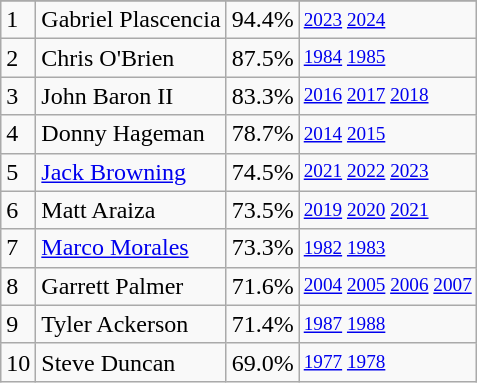<table class="wikitable">
<tr>
</tr>
<tr>
<td>1</td>
<td>Gabriel Plascencia</td>
<td><abbr>94.4%</abbr></td>
<td style="font-size:80%;"><a href='#'>2023</a> <a href='#'>2024</a></td>
</tr>
<tr>
<td>2</td>
<td>Chris O'Brien</td>
<td><abbr>87.5%</abbr></td>
<td style="font-size:80%;"><a href='#'>1984</a> <a href='#'>1985</a></td>
</tr>
<tr>
<td>3</td>
<td>John Baron II</td>
<td><abbr>83.3%</abbr></td>
<td style="font-size:80%;"><a href='#'>2016</a> <a href='#'>2017</a> <a href='#'>2018</a></td>
</tr>
<tr>
<td>4</td>
<td>Donny Hageman</td>
<td><abbr>78.7%</abbr></td>
<td style="font-size:80%;"><a href='#'>2014</a> <a href='#'>2015</a></td>
</tr>
<tr>
<td>5</td>
<td><a href='#'>Jack Browning</a></td>
<td><abbr>74.5%</abbr></td>
<td style="font-size:80%;"><a href='#'>2021</a> <a href='#'>2022</a> <a href='#'>2023</a></td>
</tr>
<tr>
<td>6</td>
<td>Matt Araiza</td>
<td><abbr>73.5%</abbr></td>
<td style="font-size:80%;"><a href='#'>2019</a> <a href='#'>2020</a> <a href='#'>2021</a></td>
</tr>
<tr>
<td>7</td>
<td><a href='#'>Marco Morales</a></td>
<td><abbr>73.3%</abbr></td>
<td style="font-size:80%;"><a href='#'>1982</a> <a href='#'>1983</a></td>
</tr>
<tr>
<td>8</td>
<td>Garrett Palmer</td>
<td><abbr>71.6%</abbr></td>
<td style="font-size:80%;"><a href='#'>2004</a> <a href='#'>2005</a> <a href='#'>2006</a> <a href='#'>2007</a></td>
</tr>
<tr>
<td>9</td>
<td>Tyler Ackerson</td>
<td><abbr>71.4%</abbr></td>
<td style="font-size:80%;"><a href='#'>1987</a> <a href='#'>1988</a></td>
</tr>
<tr>
<td>10</td>
<td>Steve Duncan</td>
<td><abbr>69.0%</abbr></td>
<td style="font-size:80%;"><a href='#'>1977</a> <a href='#'>1978</a><br></td>
</tr>
</table>
